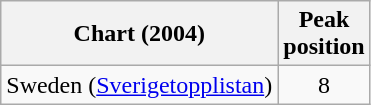<table class="wikitable">
<tr>
<th>Chart (2004)</th>
<th>Peak<br>position</th>
</tr>
<tr>
<td>Sweden (<a href='#'>Sverigetopplistan</a>)</td>
<td align="center">8</td>
</tr>
</table>
